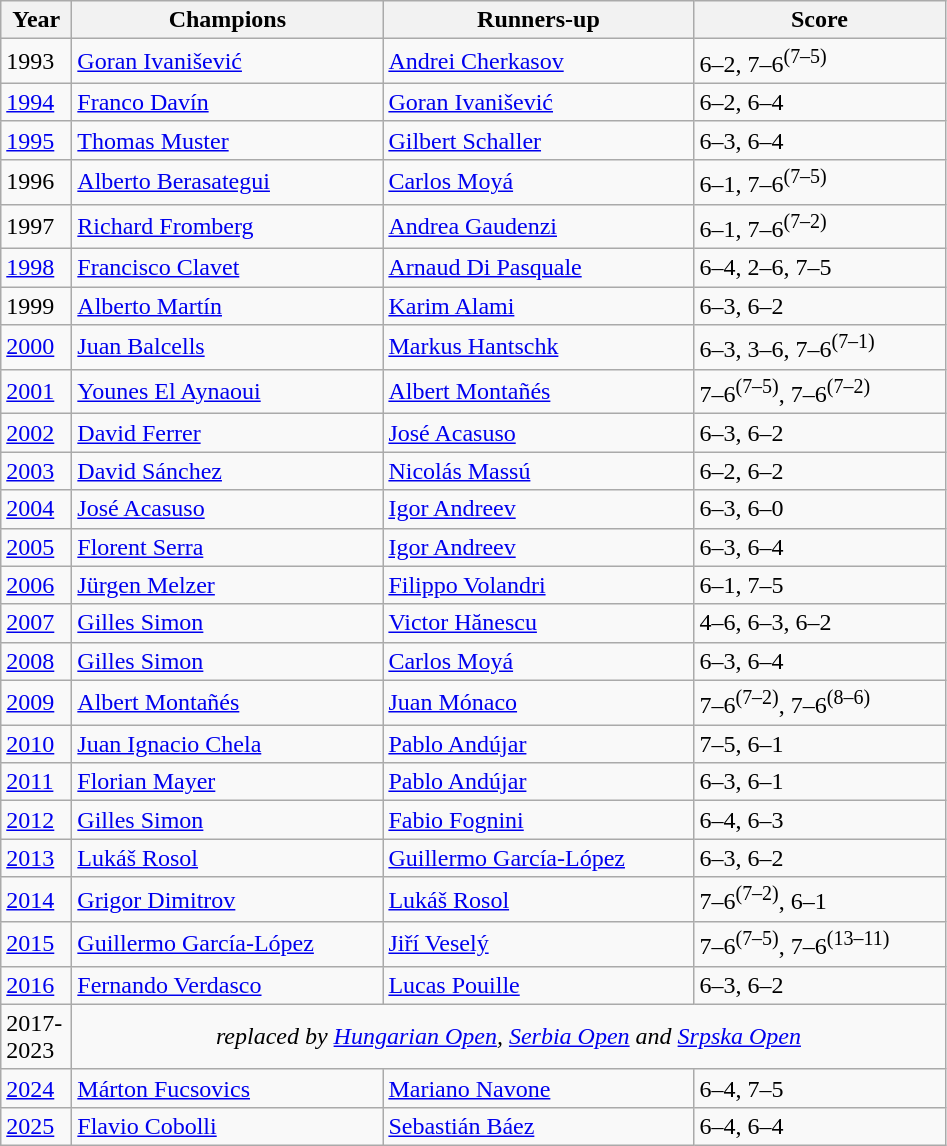<table class="wikitable">
<tr>
<th style="width:40px">Year</th>
<th style="width:200px">Champions</th>
<th style="width:200px">Runners-up</th>
<th style="width:160px" class="unsortable">Score</th>
</tr>
<tr>
<td>1993</td>
<td> <a href='#'>Goran Ivanišević</a></td>
<td> <a href='#'>Andrei Cherkasov</a></td>
<td>6–2, 7–6<sup>(7–5)</sup></td>
</tr>
<tr>
<td><a href='#'>1994</a></td>
<td> <a href='#'>Franco Davín</a></td>
<td> <a href='#'>Goran Ivanišević</a></td>
<td>6–2, 6–4</td>
</tr>
<tr>
<td><a href='#'>1995</a></td>
<td> <a href='#'>Thomas Muster</a></td>
<td> <a href='#'>Gilbert Schaller</a></td>
<td>6–3, 6–4</td>
</tr>
<tr>
<td>1996</td>
<td> <a href='#'>Alberto Berasategui</a></td>
<td> <a href='#'>Carlos Moyá</a></td>
<td>6–1, 7–6<sup>(7–5)</sup></td>
</tr>
<tr>
<td>1997</td>
<td> <a href='#'>Richard Fromberg</a></td>
<td> <a href='#'>Andrea Gaudenzi</a></td>
<td>6–1, 7–6<sup>(7–2)</sup></td>
</tr>
<tr>
<td><a href='#'>1998</a></td>
<td> <a href='#'>Francisco Clavet</a></td>
<td> <a href='#'>Arnaud Di Pasquale</a></td>
<td>6–4, 2–6, 7–5</td>
</tr>
<tr>
<td>1999</td>
<td> <a href='#'>Alberto Martín</a></td>
<td> <a href='#'>Karim Alami</a></td>
<td>6–3, 6–2</td>
</tr>
<tr>
<td><a href='#'>2000</a></td>
<td> <a href='#'>Juan Balcells</a></td>
<td> <a href='#'>Markus Hantschk</a></td>
<td>6–3, 3–6, 7–6<sup>(7–1)</sup></td>
</tr>
<tr>
<td><a href='#'>2001</a></td>
<td> <a href='#'>Younes El Aynaoui</a></td>
<td> <a href='#'>Albert Montañés</a></td>
<td>7–6<sup>(7–5)</sup>, 7–6<sup>(7–2)</sup></td>
</tr>
<tr>
<td><a href='#'>2002</a></td>
<td> <a href='#'>David Ferrer</a></td>
<td> <a href='#'>José Acasuso</a></td>
<td>6–3, 6–2</td>
</tr>
<tr>
<td><a href='#'>2003</a></td>
<td> <a href='#'>David Sánchez</a></td>
<td> <a href='#'>Nicolás Massú</a></td>
<td>6–2, 6–2</td>
</tr>
<tr>
<td><a href='#'>2004</a></td>
<td> <a href='#'>José Acasuso</a></td>
<td> <a href='#'>Igor Andreev</a></td>
<td>6–3, 6–0</td>
</tr>
<tr>
<td><a href='#'>2005</a></td>
<td> <a href='#'>Florent Serra</a></td>
<td> <a href='#'>Igor Andreev</a></td>
<td>6–3, 6–4</td>
</tr>
<tr>
<td><a href='#'>2006</a></td>
<td> <a href='#'>Jürgen Melzer</a></td>
<td> <a href='#'>Filippo Volandri</a></td>
<td>6–1, 7–5</td>
</tr>
<tr>
<td><a href='#'>2007</a></td>
<td> <a href='#'>Gilles Simon</a></td>
<td> <a href='#'>Victor Hănescu</a></td>
<td>4–6, 6–3, 6–2</td>
</tr>
<tr>
<td><a href='#'>2008</a></td>
<td> <a href='#'>Gilles Simon</a> </td>
<td> <a href='#'>Carlos Moyá</a></td>
<td>6–3, 6–4</td>
</tr>
<tr>
<td><a href='#'>2009</a></td>
<td>  <a href='#'>Albert Montañés</a></td>
<td>  <a href='#'>Juan Mónaco</a></td>
<td>7–6<sup>(7–2)</sup>, 7–6<sup>(8–6)</sup></td>
</tr>
<tr>
<td><a href='#'>2010</a></td>
<td> <a href='#'>Juan Ignacio Chela</a></td>
<td> <a href='#'>Pablo Andújar</a></td>
<td>7–5, 6–1</td>
</tr>
<tr>
<td><a href='#'>2011</a></td>
<td> <a href='#'>Florian Mayer</a></td>
<td> <a href='#'>Pablo Andújar</a></td>
<td>6–3, 6–1</td>
</tr>
<tr>
<td><a href='#'>2012</a></td>
<td> <a href='#'>Gilles Simon</a> </td>
<td> <a href='#'>Fabio Fognini</a></td>
<td>6–4, 6–3</td>
</tr>
<tr>
<td><a href='#'>2013</a></td>
<td> <a href='#'>Lukáš Rosol</a></td>
<td> <a href='#'>Guillermo García-López</a></td>
<td>6–3, 6–2</td>
</tr>
<tr>
<td><a href='#'>2014</a></td>
<td> <a href='#'>Grigor Dimitrov</a></td>
<td> <a href='#'>Lukáš Rosol</a></td>
<td>7–6<sup>(7–2)</sup>, 6–1</td>
</tr>
<tr>
<td><a href='#'>2015</a></td>
<td> <a href='#'>Guillermo García-López</a></td>
<td> <a href='#'>Jiří Veselý</a></td>
<td>7–6<sup>(7–5)</sup>, 7–6<sup>(13–11)</sup></td>
</tr>
<tr>
<td><a href='#'>2016</a></td>
<td> <a href='#'>Fernando Verdasco</a></td>
<td> <a href='#'>Lucas Pouille</a></td>
<td>6–3, 6–2</td>
</tr>
<tr>
<td>2017-<br>2023</td>
<td colspan=3 align=center><em>replaced by <a href='#'>Hungarian Open</a>, <a href='#'>Serbia Open</a> and <a href='#'>Srpska Open</a></em></td>
</tr>
<tr>
<td><a href='#'>2024</a></td>
<td> <a href='#'>Márton Fucsovics</a></td>
<td> <a href='#'>Mariano Navone</a></td>
<td>6–4, 7–5</td>
</tr>
<tr>
<td><a href='#'>2025</a></td>
<td> <a href='#'>Flavio Cobolli</a></td>
<td> <a href='#'>Sebastián Báez</a></td>
<td>6–4, 6–4</td>
</tr>
</table>
